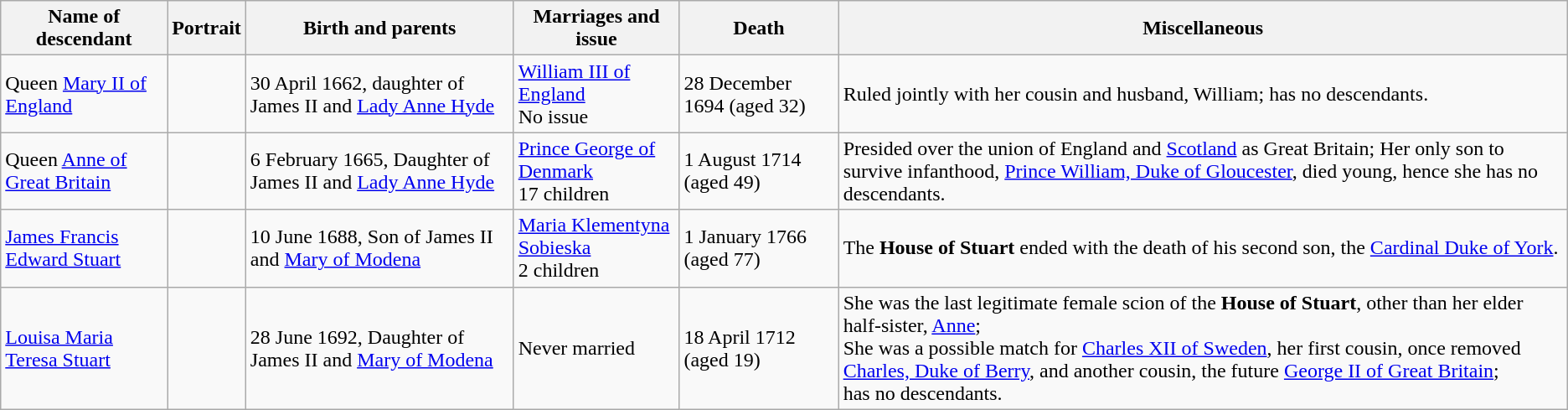<table class="wikitable">
<tr ->
<th>Name of descendant</th>
<th>Portrait</th>
<th>Birth and parents</th>
<th>Marriages and issue</th>
<th>Death</th>
<th>Miscellaneous</th>
</tr>
<tr>
<td>Queen <a href='#'>Mary II of England</a></td>
<td></td>
<td>30 April 1662, daughter of James II and <a href='#'>Lady Anne Hyde</a></td>
<td><a href='#'>William III of England</a><br>No issue</td>
<td>28 December 1694 (aged 32)</td>
<td>Ruled jointly with her cousin and husband, William; has no descendants.</td>
</tr>
<tr>
<td>Queen <a href='#'>Anne of Great Britain</a></td>
<td></td>
<td>6 February 1665, Daughter of James II and <a href='#'>Lady Anne Hyde</a></td>
<td><a href='#'>Prince George of Denmark</a><br>17 children</td>
<td>1 August 1714 (aged 49)</td>
<td>Presided over the union of England and <a href='#'>Scotland</a> as Great Britain; Her only son to survive infanthood, <a href='#'>Prince William, Duke of Gloucester</a>, died young, hence she has no descendants.</td>
</tr>
<tr>
<td><a href='#'>James Francis Edward Stuart</a></td>
<td></td>
<td>10 June 1688, Son of James II and <a href='#'>Mary of Modena</a></td>
<td><a href='#'>Maria Klementyna Sobieska</a><br>2 children</td>
<td>1 January 1766 (aged 77)</td>
<td>The <strong>House of Stuart</strong> ended with the death of his second son, the <a href='#'>Cardinal Duke of York</a>.</td>
</tr>
<tr>
<td><a href='#'>Louisa Maria Teresa Stuart</a></td>
<td></td>
<td>28 June 1692, Daughter of James II and <a href='#'>Mary of Modena</a></td>
<td>Never married</td>
<td>18 April 1712 (aged 19)</td>
<td>She was the last legitimate female scion of the <strong>House of Stuart</strong>, other than her elder half-sister, <a href='#'>Anne</a>;<br>She was a possible match for <a href='#'>Charles XII of Sweden</a>, her first cousin, once removed <a href='#'>Charles, Duke of Berry</a>, and another cousin, the future <a href='#'>George II of Great Britain</a>;<br>has no descendants.</td>
</tr>
</table>
